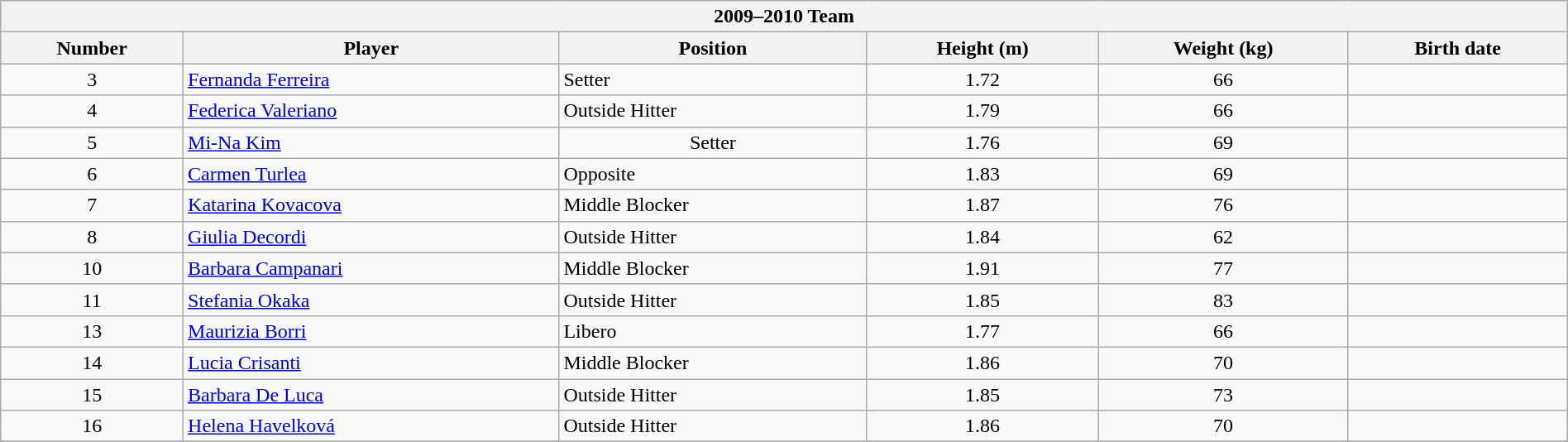<table class="wikitable" style="width:100%;">
<tr>
<th colspan=6><strong>2009–2010 Team</strong></th>
</tr>
<tr>
<th>Number</th>
<th>Player</th>
<th>Position</th>
<th>Height (m)</th>
<th>Weight (kg)</th>
<th>Birth date</th>
</tr>
<tr>
<td align=center>3</td>
<td> <a href='#'>Fernanda Ferreira</a></td>
<td>Setter</td>
<td align=center>1.72</td>
<td align=center>66</td>
<td></td>
</tr>
<tr>
<td align=center>4</td>
<td> <a href='#'>Federica Valeriano</a></td>
<td>Outside Hitter</td>
<td align=center>1.79</td>
<td align=center>66</td>
<td></td>
</tr>
<tr>
<td align=center>5</td>
<td> <a href='#'>Mi-Na Kim</a></td>
<td align=center>Setter</td>
<td align=center>1.76</td>
<td align=center>69</td>
<td></td>
</tr>
<tr>
<td align=center>6</td>
<td> <a href='#'>Carmen Turlea</a></td>
<td>Opposite</td>
<td align=center>1.83</td>
<td align=center>69</td>
<td></td>
</tr>
<tr>
<td align=center>7</td>
<td> <a href='#'>Katarina Kovacova</a></td>
<td>Middle Blocker</td>
<td align=center>1.87</td>
<td align=center>76</td>
<td></td>
</tr>
<tr>
<td align=center>8</td>
<td> <a href='#'>Giulia Decordi</a></td>
<td>Outside Hitter</td>
<td align=center>1.84</td>
<td align=center>62</td>
<td></td>
</tr>
<tr>
<td align=center>10</td>
<td> <a href='#'>Barbara Campanari</a></td>
<td>Middle Blocker</td>
<td align=center>1.91</td>
<td align=center>77</td>
<td></td>
</tr>
<tr>
<td align=center>11</td>
<td> <a href='#'>Stefania Okaka</a></td>
<td>Outside Hitter</td>
<td align=center>1.85</td>
<td align=center>83</td>
<td></td>
</tr>
<tr>
<td align=center>13</td>
<td> <a href='#'>Maurizia Borri</a></td>
<td>Libero</td>
<td align=center>1.77</td>
<td align=center>66</td>
<td></td>
</tr>
<tr>
<td align=center>14</td>
<td> <a href='#'>Lucia Crisanti</a></td>
<td>Middle Blocker</td>
<td align=center>1.86</td>
<td align=center>70</td>
<td></td>
</tr>
<tr>
<td align=center>15</td>
<td> <a href='#'>Barbara De Luca</a></td>
<td>Outside Hitter</td>
<td align=center>1.85</td>
<td align=center>73</td>
<td></td>
</tr>
<tr>
<td align=center>16</td>
<td> <a href='#'>Helena Havelková</a></td>
<td>Outside Hitter</td>
<td align=center>1.86</td>
<td align=center>70</td>
<td></td>
</tr>
<tr>
</tr>
</table>
